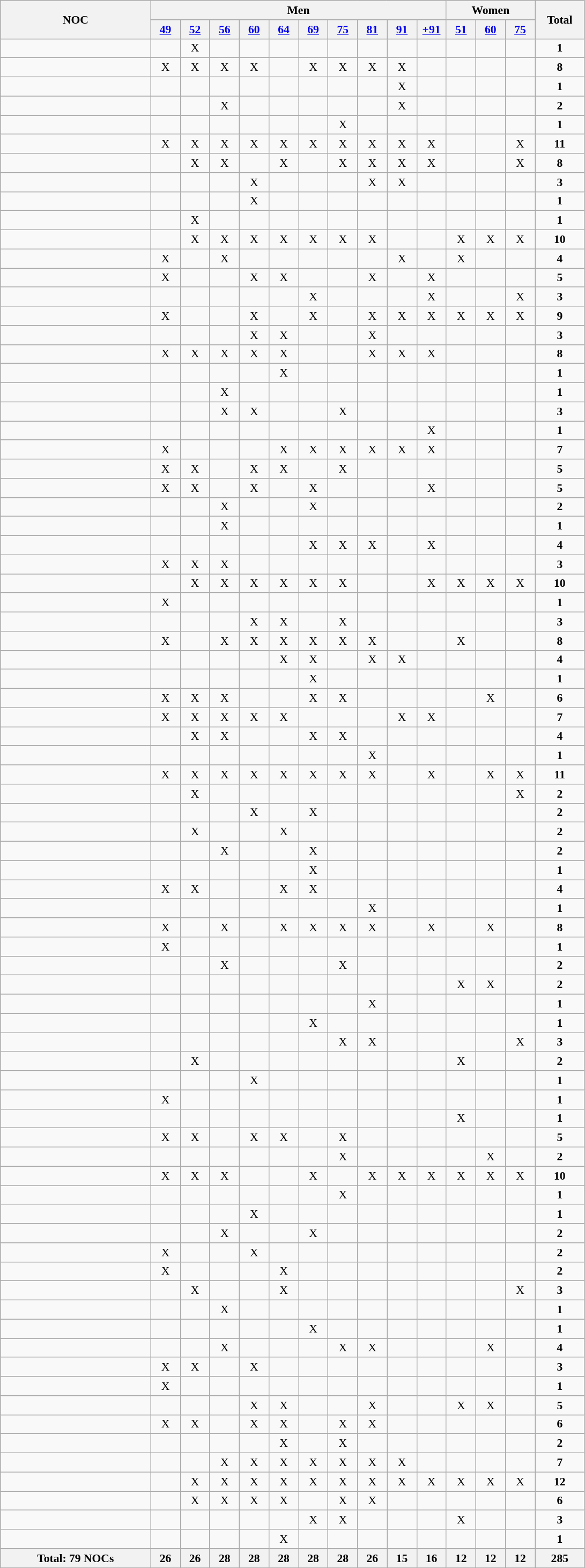<table class="wikitable" style="text-align:center; font-size:90%">
<tr>
<th rowspan="2" width=180 style="text-align:center;">NOC</th>
<th colspan="10">Men</th>
<th colspan=3>Women</th>
<th ! width=55 rowspan="2">Total</th>
</tr>
<tr>
<th width=30><a href='#'>49</a></th>
<th width=30><a href='#'>52</a></th>
<th width=30><a href='#'>56</a></th>
<th width=30><a href='#'>60</a></th>
<th width=30><a href='#'>64</a></th>
<th width=30><a href='#'>69</a></th>
<th width=30><a href='#'>75</a></th>
<th width=30><a href='#'>81</a></th>
<th width=30><a href='#'>91</a></th>
<th width=30><a href='#'>+91</a></th>
<th width=30><a href='#'>51</a></th>
<th width=30><a href='#'>60</a></th>
<th width=30><a href='#'>75</a></th>
</tr>
<tr>
<td style="text-align:left;"></td>
<td></td>
<td>X</td>
<td></td>
<td></td>
<td></td>
<td></td>
<td></td>
<td></td>
<td></td>
<td></td>
<td></td>
<td></td>
<td></td>
<td><strong>1</strong></td>
</tr>
<tr>
<td style="text-align:left;"></td>
<td>X</td>
<td>X</td>
<td>X</td>
<td>X</td>
<td></td>
<td>X</td>
<td>X</td>
<td>X</td>
<td>X</td>
<td></td>
<td></td>
<td></td>
<td></td>
<td><strong>8</strong></td>
</tr>
<tr>
<td style="text-align:left;"></td>
<td></td>
<td></td>
<td></td>
<td></td>
<td></td>
<td></td>
<td></td>
<td></td>
<td>X</td>
<td></td>
<td></td>
<td></td>
<td></td>
<td><strong>1</strong></td>
</tr>
<tr>
<td style="text-align:left;"></td>
<td></td>
<td></td>
<td>X</td>
<td></td>
<td></td>
<td></td>
<td></td>
<td></td>
<td>X</td>
<td></td>
<td></td>
<td></td>
<td></td>
<td><strong>2</strong></td>
</tr>
<tr>
<td style="text-align:left;"></td>
<td></td>
<td></td>
<td></td>
<td></td>
<td></td>
<td></td>
<td>X</td>
<td></td>
<td></td>
<td></td>
<td></td>
<td></td>
<td></td>
<td><strong>1</strong></td>
</tr>
<tr>
<td style="text-align:left;"></td>
<td>X</td>
<td>X</td>
<td>X</td>
<td>X</td>
<td>X</td>
<td>X</td>
<td>X</td>
<td>X</td>
<td>X</td>
<td>X</td>
<td></td>
<td></td>
<td>X</td>
<td><strong>11</strong></td>
</tr>
<tr>
<td style="text-align:left;"></td>
<td></td>
<td>X</td>
<td>X</td>
<td></td>
<td>X</td>
<td></td>
<td>X</td>
<td>X</td>
<td>X</td>
<td>X</td>
<td></td>
<td></td>
<td>X</td>
<td><strong>8</strong></td>
</tr>
<tr>
<td style="text-align:left;"></td>
<td></td>
<td></td>
<td></td>
<td>X</td>
<td></td>
<td></td>
<td></td>
<td>X</td>
<td>X</td>
<td></td>
<td></td>
<td></td>
<td></td>
<td><strong>3</strong></td>
</tr>
<tr>
<td style="text-align:left;"></td>
<td></td>
<td></td>
<td></td>
<td>X</td>
<td></td>
<td></td>
<td></td>
<td></td>
<td></td>
<td></td>
<td></td>
<td></td>
<td></td>
<td><strong>1</strong></td>
</tr>
<tr>
<td style="text-align:left;"></td>
<td></td>
<td>X</td>
<td></td>
<td></td>
<td></td>
<td></td>
<td></td>
<td></td>
<td></td>
<td></td>
<td></td>
<td></td>
<td></td>
<td><strong>1</strong></td>
</tr>
<tr>
<td style="text-align:left;"></td>
<td></td>
<td>X</td>
<td>X</td>
<td>X</td>
<td>X</td>
<td>X</td>
<td>X</td>
<td>X</td>
<td></td>
<td></td>
<td>X</td>
<td>X</td>
<td>X</td>
<td><strong>10</strong></td>
</tr>
<tr>
<td style="text-align:left;"></td>
<td>X</td>
<td></td>
<td>X</td>
<td></td>
<td></td>
<td></td>
<td></td>
<td></td>
<td>X</td>
<td></td>
<td>X</td>
<td></td>
<td></td>
<td><strong>4</strong></td>
</tr>
<tr>
<td style="text-align:left;"></td>
<td>X</td>
<td></td>
<td></td>
<td>X</td>
<td>X</td>
<td></td>
<td></td>
<td>X</td>
<td></td>
<td>X</td>
<td></td>
<td></td>
<td></td>
<td><strong>5</strong></td>
</tr>
<tr>
<td style="text-align:left;"></td>
<td></td>
<td></td>
<td></td>
<td></td>
<td></td>
<td>X</td>
<td></td>
<td></td>
<td></td>
<td>X</td>
<td></td>
<td></td>
<td>X</td>
<td><strong>3</strong></td>
</tr>
<tr>
<td style="text-align:left;"></td>
<td>X</td>
<td></td>
<td></td>
<td>X</td>
<td></td>
<td>X</td>
<td></td>
<td>X</td>
<td>X</td>
<td>X</td>
<td>X</td>
<td>X</td>
<td>X</td>
<td><strong>9</strong></td>
</tr>
<tr>
<td style="text-align:left;"></td>
<td></td>
<td></td>
<td></td>
<td>X</td>
<td>X</td>
<td></td>
<td></td>
<td>X</td>
<td></td>
<td></td>
<td></td>
<td></td>
<td></td>
<td><strong>3</strong></td>
</tr>
<tr>
<td style="text-align:left;"></td>
<td>X</td>
<td>X</td>
<td>X</td>
<td>X</td>
<td>X</td>
<td></td>
<td></td>
<td>X</td>
<td>X</td>
<td>X</td>
<td></td>
<td></td>
<td></td>
<td><strong>8</strong></td>
</tr>
<tr>
<td style="text-align:left;"></td>
<td></td>
<td></td>
<td></td>
<td></td>
<td>X</td>
<td></td>
<td></td>
<td></td>
<td></td>
<td></td>
<td></td>
<td></td>
<td></td>
<td><strong>1</strong></td>
</tr>
<tr>
<td style="text-align:left;"></td>
<td></td>
<td></td>
<td>X</td>
<td></td>
<td></td>
<td></td>
<td></td>
<td></td>
<td></td>
<td></td>
<td></td>
<td></td>
<td></td>
<td><strong>1</strong></td>
</tr>
<tr>
<td style="text-align:left;"></td>
<td></td>
<td></td>
<td>X</td>
<td>X</td>
<td></td>
<td></td>
<td>X</td>
<td></td>
<td></td>
<td></td>
<td></td>
<td></td>
<td></td>
<td><strong>3</strong></td>
</tr>
<tr>
<td style="text-align:left;"></td>
<td></td>
<td></td>
<td></td>
<td></td>
<td></td>
<td></td>
<td></td>
<td></td>
<td></td>
<td>X</td>
<td></td>
<td></td>
<td></td>
<td><strong>1</strong></td>
</tr>
<tr>
<td style="text-align:left;"></td>
<td>X</td>
<td></td>
<td></td>
<td></td>
<td>X</td>
<td>X</td>
<td>X</td>
<td>X</td>
<td>X</td>
<td>X</td>
<td></td>
<td></td>
<td></td>
<td><strong>7</strong></td>
</tr>
<tr>
<td style="text-align:left;"></td>
<td>X</td>
<td>X</td>
<td></td>
<td>X</td>
<td>X</td>
<td></td>
<td>X</td>
<td></td>
<td></td>
<td></td>
<td></td>
<td></td>
<td></td>
<td><strong>5</strong></td>
</tr>
<tr>
<td style="text-align:left;"></td>
<td>X</td>
<td>X</td>
<td></td>
<td>X</td>
<td></td>
<td>X</td>
<td></td>
<td></td>
<td></td>
<td>X</td>
<td></td>
<td></td>
<td></td>
<td><strong>5</strong></td>
</tr>
<tr>
<td style="text-align:left;"></td>
<td></td>
<td></td>
<td>X</td>
<td></td>
<td></td>
<td>X</td>
<td></td>
<td></td>
<td></td>
<td></td>
<td></td>
<td></td>
<td></td>
<td><strong>2</strong></td>
</tr>
<tr>
<td style="text-align:left;"></td>
<td></td>
<td></td>
<td>X</td>
<td></td>
<td></td>
<td></td>
<td></td>
<td></td>
<td></td>
<td></td>
<td></td>
<td></td>
<td></td>
<td><strong>1</strong></td>
</tr>
<tr>
<td style="text-align:left;"></td>
<td></td>
<td></td>
<td></td>
<td></td>
<td></td>
<td>X</td>
<td>X</td>
<td>X</td>
<td></td>
<td>X</td>
<td></td>
<td></td>
<td></td>
<td><strong>4</strong></td>
</tr>
<tr>
<td style="text-align:left;"></td>
<td>X</td>
<td>X</td>
<td>X</td>
<td></td>
<td></td>
<td></td>
<td></td>
<td></td>
<td></td>
<td></td>
<td></td>
<td></td>
<td></td>
<td><strong>3</strong></td>
</tr>
<tr>
<td style="text-align:left;"></td>
<td></td>
<td>X</td>
<td>X</td>
<td>X</td>
<td>X</td>
<td>X</td>
<td>X</td>
<td></td>
<td></td>
<td>X</td>
<td>X</td>
<td>X</td>
<td>X</td>
<td><strong>10</strong></td>
</tr>
<tr>
<td style="text-align:left;"></td>
<td>X</td>
<td></td>
<td></td>
<td></td>
<td></td>
<td></td>
<td></td>
<td></td>
<td></td>
<td></td>
<td></td>
<td></td>
<td></td>
<td><strong>1</strong></td>
</tr>
<tr>
<td style="text-align:left;"></td>
<td></td>
<td></td>
<td></td>
<td>X</td>
<td>X</td>
<td></td>
<td>X</td>
<td></td>
<td></td>
<td></td>
<td></td>
<td></td>
<td></td>
<td><strong>3</strong></td>
</tr>
<tr>
<td style="text-align:left;"></td>
<td>X</td>
<td></td>
<td>X</td>
<td>X</td>
<td>X</td>
<td>X</td>
<td>X</td>
<td>X</td>
<td></td>
<td></td>
<td>X</td>
<td></td>
<td></td>
<td><strong>8</strong></td>
</tr>
<tr>
<td style="text-align:left;"></td>
<td></td>
<td></td>
<td></td>
<td></td>
<td>X</td>
<td>X</td>
<td></td>
<td>X</td>
<td>X</td>
<td></td>
<td></td>
<td></td>
<td></td>
<td><strong>4</strong></td>
</tr>
<tr>
<td style="text-align:left;"></td>
<td></td>
<td></td>
<td></td>
<td></td>
<td></td>
<td>X</td>
<td></td>
<td></td>
<td></td>
<td></td>
<td></td>
<td></td>
<td></td>
<td><strong>1</strong></td>
</tr>
<tr>
<td style="text-align:left;"></td>
<td>X</td>
<td>X</td>
<td>X</td>
<td></td>
<td></td>
<td>X</td>
<td>X</td>
<td></td>
<td></td>
<td></td>
<td></td>
<td>X</td>
<td></td>
<td><strong>6</strong></td>
</tr>
<tr>
<td style="text-align:left;"></td>
<td>X</td>
<td>X</td>
<td>X</td>
<td>X</td>
<td>X</td>
<td></td>
<td></td>
<td></td>
<td>X</td>
<td>X</td>
<td></td>
<td></td>
<td></td>
<td><strong>7</strong></td>
</tr>
<tr>
<td style="text-align:left;"></td>
<td></td>
<td>X</td>
<td>X</td>
<td></td>
<td></td>
<td>X</td>
<td>X</td>
<td></td>
<td></td>
<td></td>
<td></td>
<td></td>
<td></td>
<td><strong>4</strong></td>
</tr>
<tr>
<td style="text-align:left;"></td>
<td></td>
<td></td>
<td></td>
<td></td>
<td></td>
<td></td>
<td></td>
<td>X</td>
<td></td>
<td></td>
<td></td>
<td></td>
<td></td>
<td><strong>1</strong></td>
</tr>
<tr>
<td style="text-align:left;"></td>
<td>X</td>
<td>X</td>
<td>X</td>
<td>X</td>
<td>X</td>
<td>X</td>
<td>X</td>
<td>X</td>
<td></td>
<td>X</td>
<td></td>
<td>X</td>
<td>X</td>
<td><strong>11</strong></td>
</tr>
<tr>
<td style="text-align:left;"></td>
<td></td>
<td>X</td>
<td></td>
<td></td>
<td></td>
<td></td>
<td></td>
<td></td>
<td></td>
<td></td>
<td></td>
<td></td>
<td>X</td>
<td><strong>2</strong></td>
</tr>
<tr>
<td style="text-align:left;"></td>
<td></td>
<td></td>
<td></td>
<td>X</td>
<td></td>
<td>X</td>
<td></td>
<td></td>
<td></td>
<td></td>
<td></td>
<td></td>
<td></td>
<td><strong>2</strong></td>
</tr>
<tr>
<td style="text-align:left;"></td>
<td></td>
<td>X</td>
<td></td>
<td></td>
<td>X</td>
<td></td>
<td></td>
<td></td>
<td></td>
<td></td>
<td></td>
<td></td>
<td></td>
<td><strong>2</strong></td>
</tr>
<tr>
<td style="text-align:left;"></td>
<td></td>
<td></td>
<td>X</td>
<td></td>
<td></td>
<td>X</td>
<td></td>
<td></td>
<td></td>
<td></td>
<td></td>
<td></td>
<td></td>
<td><strong>2</strong></td>
</tr>
<tr>
<td style="text-align:left;"></td>
<td></td>
<td></td>
<td></td>
<td></td>
<td></td>
<td>X</td>
<td></td>
<td></td>
<td></td>
<td></td>
<td></td>
<td></td>
<td></td>
<td><strong>1</strong></td>
</tr>
<tr>
<td style="text-align:left;"></td>
<td>X</td>
<td>X</td>
<td></td>
<td></td>
<td>X</td>
<td>X</td>
<td></td>
<td></td>
<td></td>
<td></td>
<td></td>
<td></td>
<td></td>
<td><strong>4</strong></td>
</tr>
<tr>
<td style="text-align:left;"></td>
<td></td>
<td></td>
<td></td>
<td></td>
<td></td>
<td></td>
<td></td>
<td>X</td>
<td></td>
<td></td>
<td></td>
<td></td>
<td></td>
<td><strong>1</strong></td>
</tr>
<tr>
<td style="text-align:left;"></td>
<td>X</td>
<td></td>
<td>X</td>
<td></td>
<td>X</td>
<td>X</td>
<td>X</td>
<td>X</td>
<td></td>
<td>X</td>
<td></td>
<td>X</td>
<td></td>
<td><strong>8</strong></td>
</tr>
<tr>
<td style="text-align:left;"></td>
<td>X</td>
<td></td>
<td></td>
<td></td>
<td></td>
<td></td>
<td></td>
<td></td>
<td></td>
<td></td>
<td></td>
<td></td>
<td></td>
<td><strong>1</strong></td>
</tr>
<tr>
<td style="text-align:left;"></td>
<td></td>
<td></td>
<td>X</td>
<td></td>
<td></td>
<td></td>
<td>X</td>
<td></td>
<td></td>
<td></td>
<td></td>
<td></td>
<td></td>
<td><strong>2</strong></td>
</tr>
<tr>
<td style="text-align:left;"></td>
<td></td>
<td></td>
<td></td>
<td></td>
<td></td>
<td></td>
<td></td>
<td></td>
<td></td>
<td></td>
<td>X</td>
<td>X</td>
<td></td>
<td><strong>2</strong></td>
</tr>
<tr>
<td style="text-align:left;"></td>
<td></td>
<td></td>
<td></td>
<td></td>
<td></td>
<td></td>
<td></td>
<td>X</td>
<td></td>
<td></td>
<td></td>
<td></td>
<td></td>
<td><strong>1</strong></td>
</tr>
<tr>
<td style="text-align:left;"></td>
<td></td>
<td></td>
<td></td>
<td></td>
<td></td>
<td>X</td>
<td></td>
<td></td>
<td></td>
<td></td>
<td></td>
<td></td>
<td></td>
<td><strong>1</strong></td>
</tr>
<tr>
<td style="text-align:left;"></td>
<td></td>
<td></td>
<td></td>
<td></td>
<td></td>
<td></td>
<td>X</td>
<td>X</td>
<td></td>
<td></td>
<td></td>
<td></td>
<td>X</td>
<td><strong>3</strong></td>
</tr>
<tr>
<td style="text-align:left;"></td>
<td></td>
<td>X</td>
<td></td>
<td></td>
<td></td>
<td></td>
<td></td>
<td></td>
<td></td>
<td></td>
<td>X</td>
<td></td>
<td></td>
<td><strong>2</strong></td>
</tr>
<tr>
<td style="text-align:left;"></td>
<td></td>
<td></td>
<td></td>
<td>X</td>
<td></td>
<td></td>
<td></td>
<td></td>
<td></td>
<td></td>
<td></td>
<td></td>
<td></td>
<td><strong>1</strong></td>
</tr>
<tr>
<td style="text-align:left;"></td>
<td>X</td>
<td></td>
<td></td>
<td></td>
<td></td>
<td></td>
<td></td>
<td></td>
<td></td>
<td></td>
<td></td>
<td></td>
<td></td>
<td><strong>1</strong></td>
</tr>
<tr>
<td style="text-align:left;"></td>
<td></td>
<td></td>
<td></td>
<td></td>
<td></td>
<td></td>
<td></td>
<td></td>
<td></td>
<td></td>
<td>X</td>
<td></td>
<td></td>
<td><strong>1</strong></td>
</tr>
<tr>
<td style="text-align:left;"></td>
<td>X</td>
<td>X</td>
<td></td>
<td>X</td>
<td>X</td>
<td></td>
<td>X</td>
<td></td>
<td></td>
<td></td>
<td></td>
<td></td>
<td></td>
<td><strong>5</strong></td>
</tr>
<tr>
<td style="text-align:left;"></td>
<td></td>
<td></td>
<td></td>
<td></td>
<td></td>
<td></td>
<td>X</td>
<td></td>
<td></td>
<td></td>
<td></td>
<td>X</td>
<td></td>
<td><strong>2</strong></td>
</tr>
<tr>
<td style="text-align:left;"></td>
<td>X</td>
<td>X</td>
<td>X</td>
<td></td>
<td></td>
<td>X</td>
<td></td>
<td>X</td>
<td>X</td>
<td>X</td>
<td>X</td>
<td>X</td>
<td>X</td>
<td><strong>10</strong></td>
</tr>
<tr>
<td style="text-align:left;"></td>
<td></td>
<td></td>
<td></td>
<td></td>
<td></td>
<td></td>
<td>X</td>
<td></td>
<td></td>
<td></td>
<td></td>
<td></td>
<td></td>
<td><strong>1</strong></td>
</tr>
<tr>
<td style="text-align:left;"></td>
<td></td>
<td></td>
<td></td>
<td>X</td>
<td></td>
<td></td>
<td></td>
<td></td>
<td></td>
<td></td>
<td></td>
<td></td>
<td></td>
<td><strong>1</strong></td>
</tr>
<tr>
<td style="text-align:left;"></td>
<td></td>
<td></td>
<td>X</td>
<td></td>
<td></td>
<td>X</td>
<td></td>
<td></td>
<td></td>
<td></td>
<td></td>
<td></td>
<td></td>
<td><strong>2</strong></td>
</tr>
<tr>
<td style="text-align:left;"></td>
<td>X</td>
<td></td>
<td></td>
<td>X</td>
<td></td>
<td></td>
<td></td>
<td></td>
<td></td>
<td></td>
<td></td>
<td></td>
<td></td>
<td><strong>2</strong></td>
</tr>
<tr>
<td style="text-align:left;"></td>
<td>X</td>
<td></td>
<td></td>
<td></td>
<td>X</td>
<td></td>
<td></td>
<td></td>
<td></td>
<td></td>
<td></td>
<td></td>
<td></td>
<td><strong>2</strong></td>
</tr>
<tr>
<td style="text-align:left;"></td>
<td></td>
<td>X</td>
<td></td>
<td></td>
<td>X</td>
<td></td>
<td></td>
<td></td>
<td></td>
<td></td>
<td></td>
<td></td>
<td>X</td>
<td><strong>3</strong></td>
</tr>
<tr>
<td style="text-align:left;"></td>
<td></td>
<td></td>
<td>X</td>
<td></td>
<td></td>
<td></td>
<td></td>
<td></td>
<td></td>
<td></td>
<td></td>
<td></td>
<td></td>
<td><strong>1</strong></td>
</tr>
<tr>
<td style="text-align:left;"></td>
<td></td>
<td></td>
<td></td>
<td></td>
<td></td>
<td>X</td>
<td></td>
<td></td>
<td></td>
<td></td>
<td></td>
<td></td>
<td></td>
<td><strong>1</strong></td>
</tr>
<tr>
<td style="text-align:left;"></td>
<td></td>
<td></td>
<td>X</td>
<td></td>
<td></td>
<td></td>
<td>X</td>
<td>X</td>
<td></td>
<td></td>
<td></td>
<td>X</td>
<td></td>
<td><strong>4</strong></td>
</tr>
<tr>
<td style="text-align:left;"></td>
<td>X</td>
<td>X</td>
<td></td>
<td>X</td>
<td></td>
<td></td>
<td></td>
<td></td>
<td></td>
<td></td>
<td></td>
<td></td>
<td></td>
<td><strong>3</strong></td>
</tr>
<tr>
<td style="text-align:left;"></td>
<td>X</td>
<td></td>
<td></td>
<td></td>
<td></td>
<td></td>
<td></td>
<td></td>
<td></td>
<td></td>
<td></td>
<td></td>
<td></td>
<td><strong>1</strong></td>
</tr>
<tr>
<td style="text-align:left;"></td>
<td></td>
<td></td>
<td></td>
<td>X</td>
<td>X</td>
<td></td>
<td></td>
<td>X</td>
<td></td>
<td></td>
<td>X</td>
<td>X</td>
<td></td>
<td><strong>5</strong></td>
</tr>
<tr>
<td style="text-align:left;"></td>
<td>X</td>
<td>X</td>
<td></td>
<td>X</td>
<td>X</td>
<td></td>
<td>X</td>
<td>X</td>
<td></td>
<td></td>
<td></td>
<td></td>
<td></td>
<td><strong>6</strong></td>
</tr>
<tr>
<td style="text-align:left;"></td>
<td></td>
<td></td>
<td></td>
<td></td>
<td>X</td>
<td></td>
<td>X</td>
<td></td>
<td></td>
<td></td>
<td></td>
<td></td>
<td></td>
<td><strong>2</strong></td>
</tr>
<tr>
<td style="text-align:left;"></td>
<td></td>
<td></td>
<td>X</td>
<td>X</td>
<td>X</td>
<td>X</td>
<td>X</td>
<td>X</td>
<td>X</td>
<td></td>
<td></td>
<td></td>
<td></td>
<td><strong>7</strong></td>
</tr>
<tr>
<td style="text-align:left;"></td>
<td></td>
<td>X</td>
<td>X</td>
<td>X</td>
<td>X</td>
<td>X</td>
<td>X</td>
<td>X</td>
<td>X</td>
<td>X</td>
<td>X</td>
<td>X</td>
<td>X</td>
<td><strong>12</strong></td>
</tr>
<tr>
<td style="text-align:left;"></td>
<td></td>
<td>X</td>
<td>X</td>
<td>X</td>
<td>X</td>
<td></td>
<td>X</td>
<td>X</td>
<td></td>
<td></td>
<td></td>
<td></td>
<td></td>
<td><strong>6</strong></td>
</tr>
<tr>
<td style="text-align:left;"></td>
<td></td>
<td></td>
<td></td>
<td></td>
<td></td>
<td>X</td>
<td>X</td>
<td></td>
<td></td>
<td></td>
<td>X</td>
<td></td>
<td></td>
<td><strong>3</strong></td>
</tr>
<tr>
<td style="text-align:left;"></td>
<td></td>
<td></td>
<td></td>
<td></td>
<td>X</td>
<td></td>
<td></td>
<td></td>
<td></td>
<td></td>
<td></td>
<td></td>
<td></td>
<td><strong>1</strong></td>
</tr>
<tr>
<th>Total: 79 NOCs</th>
<th>26</th>
<th>26</th>
<th>28</th>
<th>28</th>
<th>28</th>
<th>28</th>
<th>28</th>
<th>26</th>
<th>15</th>
<th>16</th>
<th>12</th>
<th>12</th>
<th>12</th>
<th>285</th>
</tr>
</table>
